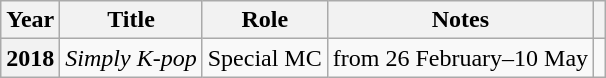<table class="wikitable sortable plainrowheaders">
<tr>
<th scope="col">Year</th>
<th scope="col">Title</th>
<th scope="col">Role</th>
<th scope="col">Notes</th>
<th scope="col" class="unsortable"></th>
</tr>
<tr>
<th scope="row">2018</th>
<td><em>Simply K-pop</em></td>
<td>Special MC</td>
<td>from 26 February–10 May</td>
<td></td>
</tr>
</table>
